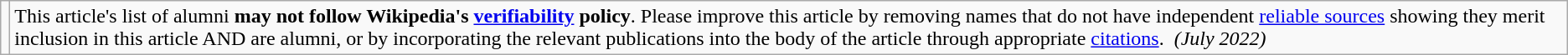<table class="wikitable">
<tr>
<td></td>
<td>This article's list of alumni <strong>may not follow Wikipedia's <a href='#'>verifiability</a> policy</strong>. Please improve this article by removing names that do not have independent <a href='#'>reliable sources</a> showing they merit inclusion in this article AND are alumni, or by incorporating the relevant publications into the body of the article through appropriate <a href='#'>citations</a>.  <em>(July 2022)</em></td>
</tr>
</table>
